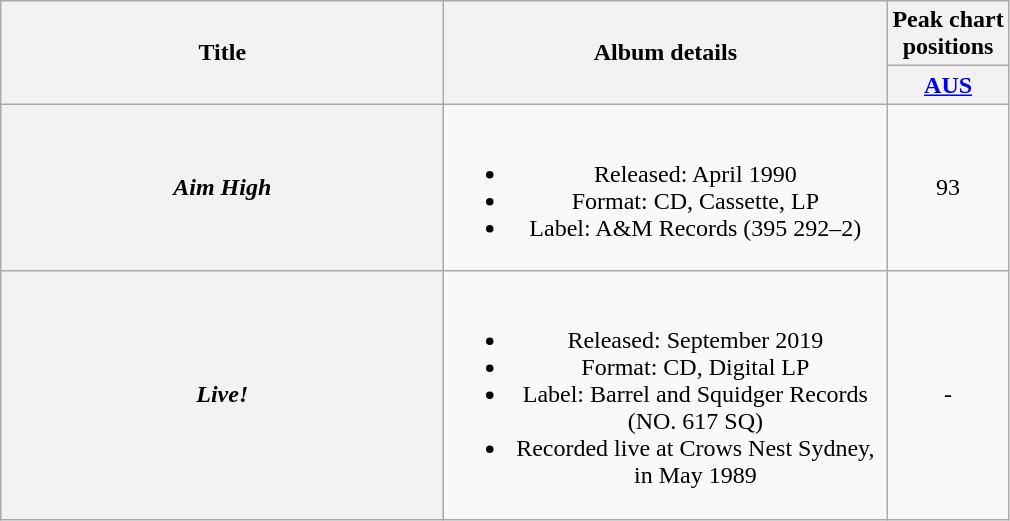<table class="wikitable plainrowheaders" style="text-align:center;" border="1">
<tr>
<th scope="col" rowspan="2" style="width:18em;">Title</th>
<th scope="col" rowspan="2" style="width:18em;">Album details</th>
<th scope="col" colspan="1">Peak chart<br>positions</th>
</tr>
<tr>
<th scope="col" style="text-align:center;"><a href='#'>AUS</a><br></th>
</tr>
<tr>
<th scope="row"><em>Aim High</em></th>
<td><br><ul><li>Released: April 1990</li><li>Format: CD, Cassette, LP</li><li>Label: A&M Records (395 292–2)</li></ul></td>
<td align="center">93</td>
</tr>
<tr>
<th scope="row"><em>Live!</em></th>
<td><br><ul><li>Released: September 2019</li><li>Format: CD, Digital LP</li><li>Label: Barrel and Squidger Records (NO. 617 SQ)</li><li>Recorded live at Crows Nest Sydney, in May 1989</li></ul></td>
<td align="center">-</td>
</tr>
</table>
